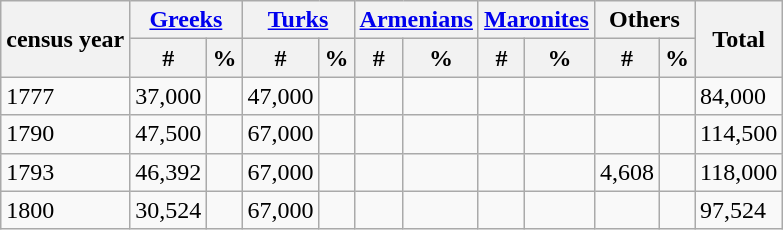<table class="wikitable">
<tr>
<th rowspan="2">census year</th>
<th colspan="2"><a href='#'>Greeks</a></th>
<th colspan="2"><a href='#'>Turks</a></th>
<th colspan="2"><a href='#'>Armenians</a></th>
<th colspan="2"><a href='#'>Maronites</a></th>
<th colspan="2">Others</th>
<th rowspan="2">Total</th>
</tr>
<tr>
<th>#</th>
<th>%</th>
<th>#</th>
<th>%</th>
<th>#</th>
<th>%</th>
<th>#</th>
<th>%</th>
<th>#</th>
<th>%</th>
</tr>
<tr>
<td>1777</td>
<td>37,000</td>
<td></td>
<td>47,000</td>
<td></td>
<td></td>
<td></td>
<td></td>
<td></td>
<td></td>
<td></td>
<td>84,000</td>
</tr>
<tr>
<td>1790</td>
<td>47,500</td>
<td></td>
<td>67,000</td>
<td></td>
<td></td>
<td></td>
<td></td>
<td></td>
<td></td>
<td></td>
<td>114,500</td>
</tr>
<tr>
<td>1793</td>
<td>46,392</td>
<td></td>
<td>67,000</td>
<td></td>
<td></td>
<td></td>
<td></td>
<td></td>
<td>4,608</td>
<td></td>
<td>118,000</td>
</tr>
<tr>
<td>1800</td>
<td>30,524</td>
<td></td>
<td>67,000</td>
<td></td>
<td></td>
<td></td>
<td></td>
<td></td>
<td></td>
<td></td>
<td>97,524</td>
</tr>
</table>
